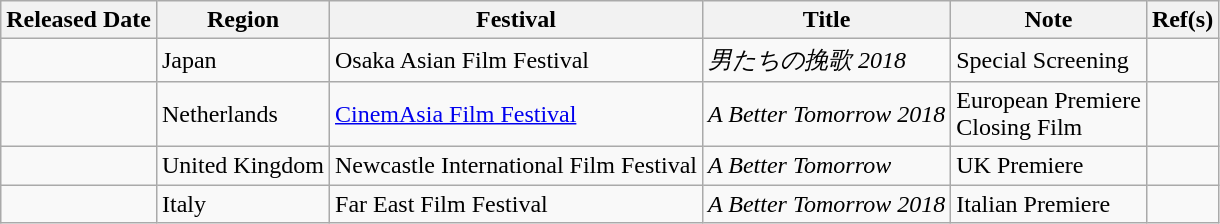<table class="wikitable">
<tr>
<th scope="col">Released Date</th>
<th scope="col">Region</th>
<th scope='cpl'>Festival</th>
<th scope='col'>Title</th>
<th scope="col">Note</th>
<th scope='col'>Ref(s)</th>
</tr>
<tr>
<td></td>
<td>Japan</td>
<td>Osaka Asian Film Festival</td>
<td><em>男たちの挽歌 2018</em></td>
<td>Special Screening</td>
<td style="text-align:center;"></td>
</tr>
<tr>
<td></td>
<td>Netherlands</td>
<td><a href='#'>CinemAsia Film Festival</a></td>
<td><em>A Better Tomorrow 2018</em></td>
<td>European Premiere <br> Closing Film</td>
<td style="text-align:center;"></td>
</tr>
<tr>
<td></td>
<td>United Kingdom</td>
<td>Newcastle International Film Festival</td>
<td><em>A Better Tomorrow</em></td>
<td>UK Premiere</td>
<td style="text-align:center;"></td>
</tr>
<tr>
<td></td>
<td>Italy</td>
<td>Far East Film Festival</td>
<td><em>A Better Tomorrow 2018</em></td>
<td>Italian Premiere</td>
<td style="text-align:center;"></td>
</tr>
</table>
